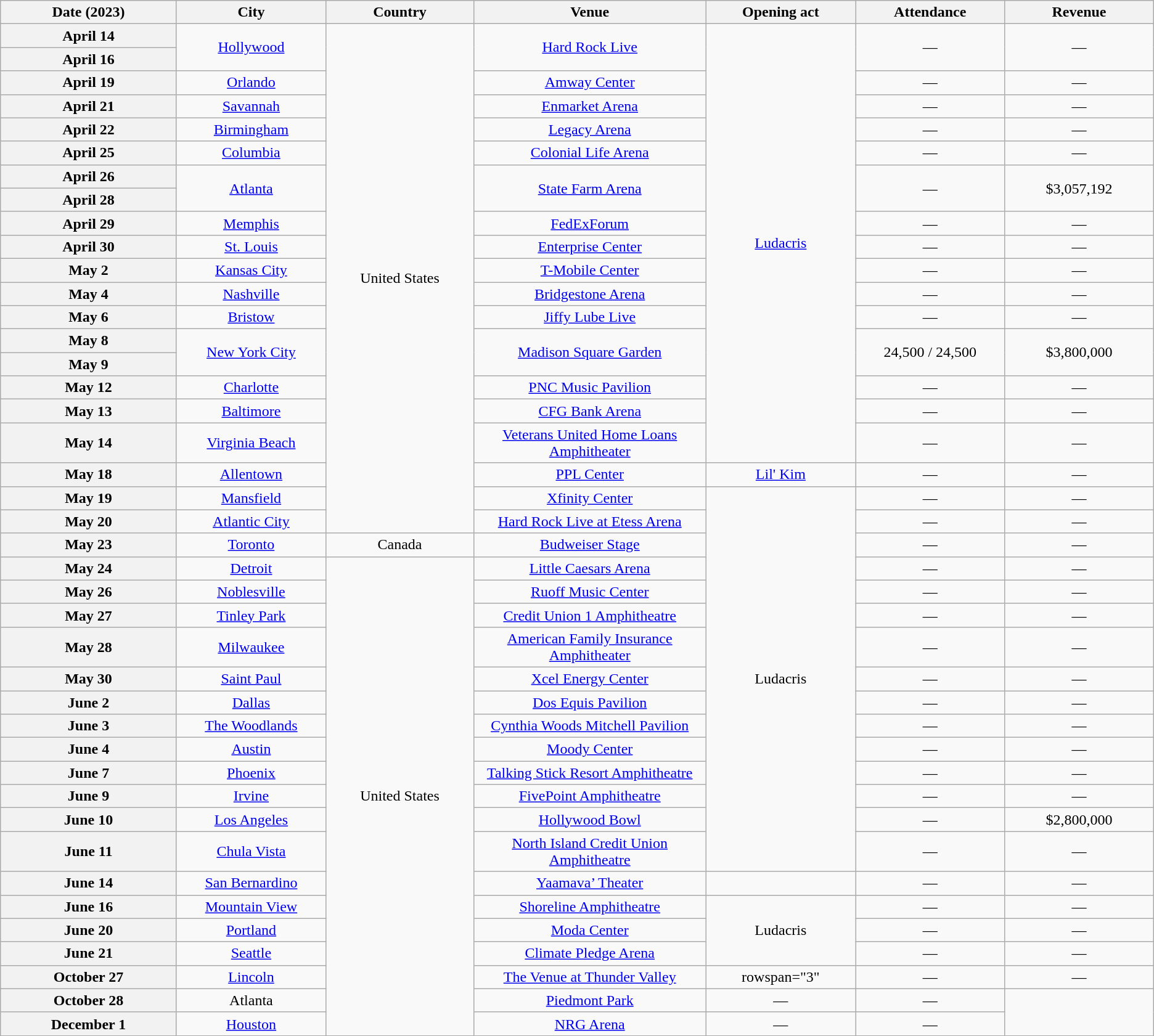<table class="wikitable sortable plainrowheaders" style="text-align:center;">
<tr>
<th scope="col" style="width:12em;">Date (2023)</th>
<th scope="col" style="width:10em;">City</th>
<th scope="col" style="width:10em;">Country</th>
<th scope="col" style="width:16em;">Venue</th>
<th scope="col" style="width:10em;">Opening act</th>
<th scope="col" style="width:10em;">Attendance</th>
<th scope="col" style="width:10em;">Revenue</th>
</tr>
<tr>
<th scope="row" style="text-align:center;">April 14</th>
<td rowspan="2"><a href='#'>Hollywood</a></td>
<td rowspan="21">United States</td>
<td rowspan="2"><a href='#'>Hard Rock Live</a></td>
<td rowspan="18"><a href='#'>Ludacris</a></td>
<td rowspan="2">—</td>
<td rowspan="2">—</td>
</tr>
<tr>
<th scope="row" style="text-align:center;">April 16</th>
</tr>
<tr>
<th scope="row" style="text-align:center;">April 19</th>
<td><a href='#'>Orlando</a></td>
<td><a href='#'>Amway Center</a></td>
<td>—</td>
<td>—</td>
</tr>
<tr>
<th scope="row" style="text-align:center;">April 21</th>
<td><a href='#'>Savannah</a></td>
<td><a href='#'>Enmarket Arena</a></td>
<td>—</td>
<td>—</td>
</tr>
<tr>
<th scope="row" style="text-align:center;">April 22</th>
<td><a href='#'>Birmingham</a></td>
<td><a href='#'>Legacy Arena</a></td>
<td>—</td>
<td>—</td>
</tr>
<tr>
<th scope="row" style="text-align:center;">April 25</th>
<td><a href='#'>Columbia</a></td>
<td><a href='#'>Colonial Life Arena</a></td>
<td>—</td>
<td>—</td>
</tr>
<tr>
<th scope="row" style="text-align:center;">April 26</th>
<td rowspan="2"><a href='#'>Atlanta</a></td>
<td rowspan="2"><a href='#'>State Farm Arena</a></td>
<td rowspan="2">—</td>
<td rowspan="2">$3,057,192</td>
</tr>
<tr>
<th scope="row" style="text-align:center;">April 28</th>
</tr>
<tr>
<th scope="row" style="text-align:center;">April 29</th>
<td><a href='#'>Memphis</a></td>
<td><a href='#'>FedExForum</a></td>
<td>—</td>
<td>—</td>
</tr>
<tr>
<th scope="row" style="text-align:center;">April 30</th>
<td><a href='#'>St. Louis</a></td>
<td><a href='#'>Enterprise Center</a></td>
<td>—</td>
<td>—</td>
</tr>
<tr>
<th scope="row" style="text-align:center;">May 2</th>
<td><a href='#'>Kansas City</a></td>
<td><a href='#'>T-Mobile Center</a></td>
<td>—</td>
<td>—</td>
</tr>
<tr>
<th scope="row" style="text-align:center;">May 4</th>
<td><a href='#'>Nashville</a></td>
<td><a href='#'>Bridgestone Arena</a></td>
<td>—</td>
<td>—</td>
</tr>
<tr>
<th scope="row" style="text-align:center;">May 6</th>
<td><a href='#'>Bristow</a></td>
<td><a href='#'>Jiffy Lube Live</a></td>
<td>—</td>
<td>—</td>
</tr>
<tr>
<th scope="row" style="text-align:center;">May 8</th>
<td rowspan="2"><a href='#'>New York City</a></td>
<td rowspan="2"><a href='#'>Madison Square Garden</a></td>
<td rowspan="2">24,500 / 24,500</td>
<td rowspan="2">$3,800,000</td>
</tr>
<tr>
<th scope="row" style="text-align:center;">May 9</th>
</tr>
<tr>
<th scope="row" style="text-align:center;">May 12</th>
<td><a href='#'>Charlotte</a></td>
<td><a href='#'>PNC Music Pavilion</a></td>
<td>—</td>
<td>—</td>
</tr>
<tr>
<th scope="row" style="text-align:center;">May 13</th>
<td><a href='#'>Baltimore</a></td>
<td><a href='#'>CFG Bank Arena</a></td>
<td>—</td>
<td>—</td>
</tr>
<tr>
<th scope="row" style="text-align:center;">May 14</th>
<td><a href='#'>Virginia Beach</a></td>
<td><a href='#'>Veterans United Home Loans Amphitheater</a></td>
<td>—</td>
<td>—</td>
</tr>
<tr>
<th scope="row" style="text-align:center;">May 18</th>
<td><a href='#'>Allentown</a></td>
<td><a href='#'>PPL Center</a></td>
<td><a href='#'>Lil' Kim</a></td>
<td>—</td>
<td>—</td>
</tr>
<tr>
<th scope="row" style="text-align:center;">May 19</th>
<td><a href='#'>Mansfield</a></td>
<td><a href='#'>Xfinity Center</a></td>
<td rowspan="15">Ludacris</td>
<td>—</td>
<td>—</td>
</tr>
<tr>
<th scope="row" style="text-align:center;">May 20</th>
<td><a href='#'>Atlantic City</a></td>
<td><a href='#'>Hard Rock Live at Etess Arena</a></td>
<td>—</td>
<td>—</td>
</tr>
<tr>
<th scope="row" style="text-align:center;">May 23</th>
<td><a href='#'>Toronto</a></td>
<td>Canada</td>
<td><a href='#'>Budweiser Stage</a></td>
<td>—</td>
<td>—</td>
</tr>
<tr>
<th scope="row" style="text-align:center;">May 24</th>
<td><a href='#'>Detroit</a></td>
<td rowspan="19">United States</td>
<td><a href='#'>Little Caesars Arena</a></td>
<td>—</td>
<td>—</td>
</tr>
<tr>
<th scope="row" style="text-align:center;">May 26</th>
<td><a href='#'>Noblesville</a></td>
<td><a href='#'>Ruoff Music Center</a></td>
<td>—</td>
<td>—</td>
</tr>
<tr>
<th scope="row" style="text-align:center;">May 27</th>
<td><a href='#'>Tinley Park</a></td>
<td><a href='#'>Credit Union 1 Amphitheatre</a></td>
<td>—</td>
<td>—</td>
</tr>
<tr>
<th scope="row" style="text-align:center;">May 28</th>
<td><a href='#'>Milwaukee</a></td>
<td><a href='#'>American Family Insurance Amphitheater</a></td>
<td>—</td>
<td>—</td>
</tr>
<tr>
<th scope="row" style="text-align:center;">May 30</th>
<td><a href='#'>Saint Paul</a></td>
<td><a href='#'>Xcel Energy Center</a></td>
<td>—</td>
<td>—</td>
</tr>
<tr>
<th scope="row" style="text-align:center;">June 2</th>
<td><a href='#'>Dallas</a></td>
<td><a href='#'>Dos Equis Pavilion</a></td>
<td>—</td>
<td>—</td>
</tr>
<tr>
<th ! scope="row" style="text-align:center;">June 3</th>
<td><a href='#'>The Woodlands</a></td>
<td><a href='#'>Cynthia Woods Mitchell Pavilion</a></td>
<td>—</td>
<td>—</td>
</tr>
<tr>
<th scope="row" style="text-align:center;">June 4</th>
<td><a href='#'>Austin</a></td>
<td><a href='#'>Moody Center</a></td>
<td>—</td>
<td>—</td>
</tr>
<tr>
<th scope="row" style="text-align:center;">June 7</th>
<td><a href='#'>Phoenix</a></td>
<td><a href='#'>Talking Stick Resort Amphitheatre</a></td>
<td>—</td>
<td>—</td>
</tr>
<tr>
<th scope="row" style="text-align:center;">June 9</th>
<td><a href='#'>Irvine</a></td>
<td><a href='#'>FivePoint Amphitheatre</a></td>
<td>—</td>
<td>—</td>
</tr>
<tr>
<th scope="row" style="text-align:center;">June 10</th>
<td><a href='#'>Los Angeles</a></td>
<td><a href='#'>Hollywood Bowl</a></td>
<td>—</td>
<td>$2,800,000</td>
</tr>
<tr>
<th scope="row" style="text-align:center;">June 11</th>
<td><a href='#'>Chula Vista</a></td>
<td><a href='#'>North Island Credit Union Amphitheatre</a></td>
<td>—</td>
<td>—</td>
</tr>
<tr>
<th scope="row" style="text-align:center;">June 14</th>
<td><a href='#'>San Bernardino</a></td>
<td><a href='#'>Yaamava’ Theater</a></td>
<td></td>
<td>—</td>
<td>—</td>
</tr>
<tr>
<th scope="row" style="text-align:center;">June 16</th>
<td><a href='#'>Mountain View</a></td>
<td><a href='#'>Shoreline Amphitheatre</a></td>
<td rowspan="3">Ludacris</td>
<td>—</td>
<td>—</td>
</tr>
<tr>
<th scope="row" style="text-align:center;">June 20</th>
<td><a href='#'>Portland</a></td>
<td><a href='#'>Moda Center</a></td>
<td>—</td>
<td>—</td>
</tr>
<tr>
<th scope="row" style="text-align:center;">June 21</th>
<td><a href='#'>Seattle</a></td>
<td><a href='#'>Climate Pledge Arena</a></td>
<td>—</td>
<td>—</td>
</tr>
<tr>
<th scope="row" style="text-align:center;">October 27</th>
<td><a href='#'>Lincoln</a></td>
<td><a href='#'>The Venue at Thunder Valley</a></td>
<td>rowspan="3" </td>
<td>—</td>
<td>—</td>
</tr>
<tr>
<th scope="row" style="text-align:center;">October 28</th>
<td>Atlanta</td>
<td><a href='#'>Piedmont Park</a></td>
<td>—</td>
<td>—</td>
</tr>
<tr>
<th scope="row" style="text-align:center;">December 1</th>
<td><a href='#'>Houston</a></td>
<td><a href='#'>NRG Arena</a></td>
<td>—</td>
<td>—</td>
</tr>
</table>
